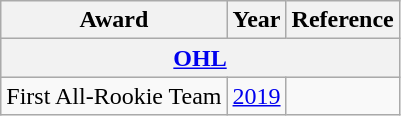<table class="wikitable">
<tr>
<th>Award</th>
<th>Year</th>
<th>Reference</th>
</tr>
<tr ALIGN="center" bgcolor="#e0e0e0">
<th colspan="3"><a href='#'>OHL</a></th>
</tr>
<tr>
<td>First All-Rookie Team</td>
<td><a href='#'>2019</a></td>
<td align="center"></td>
</tr>
</table>
